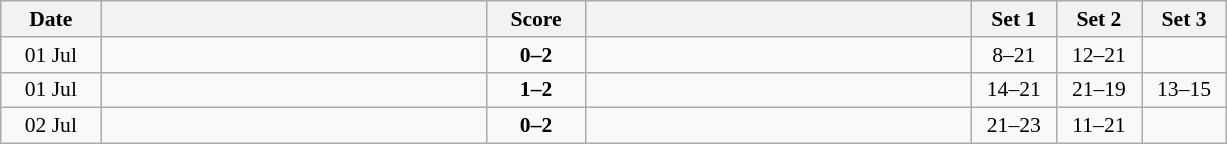<table class="wikitable" style="text-align: center; font-size:90% ">
<tr>
<th width="60">Date</th>
<th align="right" width="250"></th>
<th width="60">Score</th>
<th align="left" width="250"></th>
<th width="50">Set 1</th>
<th width="50">Set 2</th>
<th width="50">Set 3</th>
</tr>
<tr>
<td>01 Jul</td>
<td align=left><strong></strong></td>
<td align=center><strong>0–2</strong></td>
<td align=left><strong></strong></td>
<td>8–21</td>
<td>12–21</td>
<td></td>
</tr>
<tr>
<td>01 Jul</td>
<td align=left></td>
<td align=center><strong>1–2</strong></td>
<td align=left><strong></strong></td>
<td>14–21</td>
<td>21–19</td>
<td>13–15</td>
</tr>
<tr>
<td>02 Jul</td>
<td align=left></td>
<td align=center><strong>0–2</strong></td>
<td align=left><strong></strong></td>
<td>21–23</td>
<td>11–21</td>
<td></td>
</tr>
</table>
